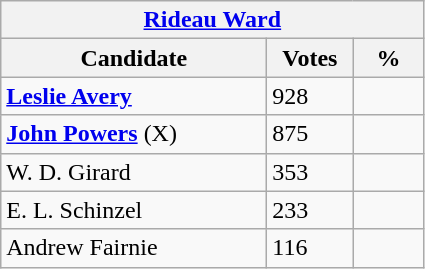<table class="wikitable">
<tr>
<th colspan="3"><a href='#'>Rideau Ward</a></th>
</tr>
<tr>
<th style="width: 170px">Candidate</th>
<th style="width: 50px">Votes</th>
<th style="width: 40px">%</th>
</tr>
<tr>
<td><strong><a href='#'>Leslie Avery</a></strong></td>
<td>928</td>
<td></td>
</tr>
<tr>
<td><strong><a href='#'>John Powers</a></strong> (X)</td>
<td>875</td>
<td></td>
</tr>
<tr>
<td>W. D. Girard</td>
<td>353</td>
<td></td>
</tr>
<tr>
<td>E. L. Schinzel</td>
<td>233</td>
<td></td>
</tr>
<tr>
<td>Andrew Fairnie</td>
<td>116</td>
<td></td>
</tr>
</table>
